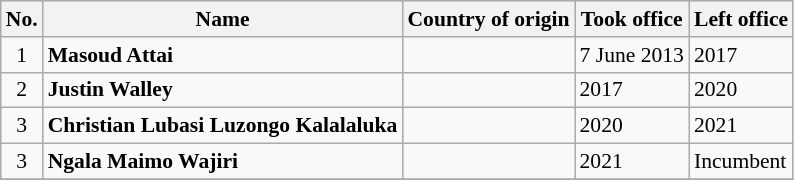<table class="wikitable" style="font-size:90%; text-align:left;">
<tr>
<th>No.</th>
<th>Name</th>
<th>Country of origin</th>
<th>Took office</th>
<th>Left office</th>
</tr>
<tr>
<td align=center>1</td>
<td><strong>Masoud Attai</strong></td>
<td></td>
<td>7 June 2013</td>
<td>2017</td>
</tr>
<tr>
<td align=center>2</td>
<td><strong>Justin Walley</strong></td>
<td></td>
<td>2017</td>
<td>2020</td>
</tr>
<tr>
<td align=center>3</td>
<td><strong>Christian Lubasi Luzongo Kalalaluka</strong></td>
<td></td>
<td>2020</td>
<td>2021</td>
</tr>
<tr>
<td align=center>3</td>
<td><strong>Ngala Maimo Wajiri</strong></td>
<td></td>
<td>2021</td>
<td>Incumbent</td>
</tr>
<tr>
</tr>
</table>
